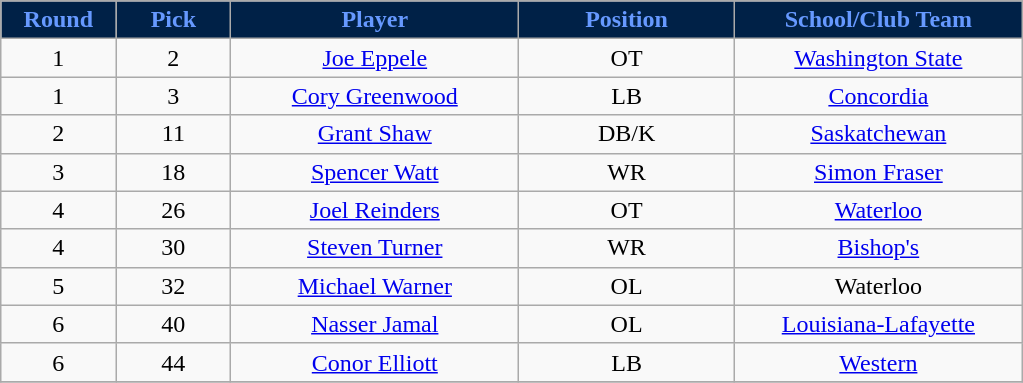<table class="wikitable sortable">
<tr>
<th style="background:#002147;color:#6699FF;"  width="8%">Round</th>
<th style="background:#002147;color:#6699FF;"  width="8%">Pick</th>
<th style="background:#002147;color:#6699FF;"  width="20%">Player</th>
<th style="background:#002147;color:#6699FF;"  width="15%">Position</th>
<th style="background:#002147;color:#6699FF;"  width="20%">School/Club Team</th>
</tr>
<tr align="center">
<td align=center>1</td>
<td>2</td>
<td><a href='#'>Joe Eppele</a></td>
<td>OT</td>
<td><a href='#'>Washington State</a></td>
</tr>
<tr align="center">
<td align=center>1</td>
<td>3</td>
<td><a href='#'>Cory Greenwood</a></td>
<td>LB</td>
<td><a href='#'>Concordia</a></td>
</tr>
<tr align="center">
<td align=center>2</td>
<td>11</td>
<td><a href='#'>Grant Shaw</a></td>
<td>DB/K</td>
<td><a href='#'>Saskatchewan</a></td>
</tr>
<tr align="center">
<td align=center>3</td>
<td>18</td>
<td><a href='#'>Spencer Watt</a></td>
<td>WR</td>
<td><a href='#'>Simon Fraser</a></td>
</tr>
<tr align="center">
<td align=center>4</td>
<td>26</td>
<td><a href='#'>Joel Reinders</a></td>
<td>OT</td>
<td><a href='#'>Waterloo</a></td>
</tr>
<tr align="center">
<td align=center>4</td>
<td>30</td>
<td><a href='#'>Steven Turner</a></td>
<td>WR</td>
<td><a href='#'>Bishop's</a></td>
</tr>
<tr align="center">
<td align=center>5</td>
<td>32</td>
<td><a href='#'>Michael Warner</a></td>
<td>OL</td>
<td>Waterloo</td>
</tr>
<tr align="center">
<td align=center>6</td>
<td>40</td>
<td><a href='#'>Nasser Jamal</a></td>
<td>OL</td>
<td><a href='#'>Louisiana-Lafayette</a></td>
</tr>
<tr align="center">
<td align=center>6</td>
<td>44</td>
<td><a href='#'>Conor Elliott</a></td>
<td>LB</td>
<td><a href='#'>Western</a></td>
</tr>
<tr>
</tr>
</table>
